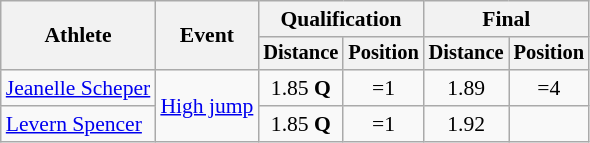<table class=wikitable style="font-size:90%">
<tr>
<th rowspan="2">Athlete</th>
<th rowspan="2">Event</th>
<th colspan="2">Qualification</th>
<th colspan="2">Final</th>
</tr>
<tr style="font-size:95%">
<th>Distance</th>
<th>Position</th>
<th>Distance</th>
<th>Position</th>
</tr>
<tr align=center>
<td align=left><a href='#'>Jeanelle Scheper</a></td>
<td align=left rowspan=2><a href='#'>High jump</a></td>
<td>1.85 <strong>Q</strong></td>
<td>=1</td>
<td>1.89</td>
<td>=4</td>
</tr>
<tr align=center>
<td align=left><a href='#'>Levern Spencer</a></td>
<td>1.85 <strong>Q</strong></td>
<td>=1</td>
<td>1.92</td>
<td></td>
</tr>
</table>
